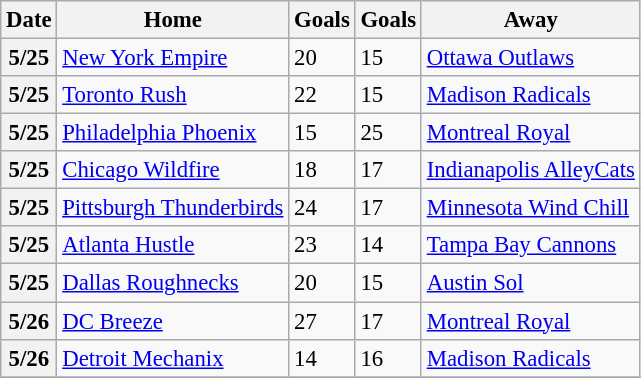<table class="wikitable" style="font-size: 95%;">
<tr>
<th>Date</th>
<th>Home</th>
<th>Goals</th>
<th>Goals</th>
<th>Away</th>
</tr>
<tr>
<th>5/25</th>
<td><a href='#'>New York Empire</a></td>
<td>20</td>
<td>15</td>
<td><a href='#'>Ottawa Outlaws</a></td>
</tr>
<tr>
<th>5/25</th>
<td><a href='#'>Toronto Rush</a></td>
<td>22</td>
<td>15</td>
<td><a href='#'>Madison Radicals</a></td>
</tr>
<tr>
<th>5/25</th>
<td><a href='#'>Philadelphia Phoenix</a></td>
<td>15</td>
<td>25</td>
<td><a href='#'>Montreal Royal</a></td>
</tr>
<tr>
<th>5/25</th>
<td><a href='#'>Chicago Wildfire</a></td>
<td>18</td>
<td>17</td>
<td><a href='#'>Indianapolis AlleyCats</a></td>
</tr>
<tr>
<th>5/25</th>
<td><a href='#'>Pittsburgh Thunderbirds</a></td>
<td>24</td>
<td>17</td>
<td><a href='#'>Minnesota Wind Chill</a></td>
</tr>
<tr>
<th>5/25</th>
<td><a href='#'>Atlanta Hustle</a></td>
<td>23</td>
<td>14</td>
<td><a href='#'>Tampa Bay Cannons</a></td>
</tr>
<tr>
<th>5/25</th>
<td><a href='#'>Dallas Roughnecks</a></td>
<td>20</td>
<td>15</td>
<td><a href='#'>Austin Sol</a></td>
</tr>
<tr>
<th>5/26</th>
<td><a href='#'>DC Breeze</a></td>
<td>27</td>
<td>17</td>
<td><a href='#'>Montreal Royal</a></td>
</tr>
<tr>
<th>5/26</th>
<td><a href='#'>Detroit Mechanix</a></td>
<td>14</td>
<td>16</td>
<td><a href='#'>Madison Radicals</a></td>
</tr>
<tr>
</tr>
</table>
